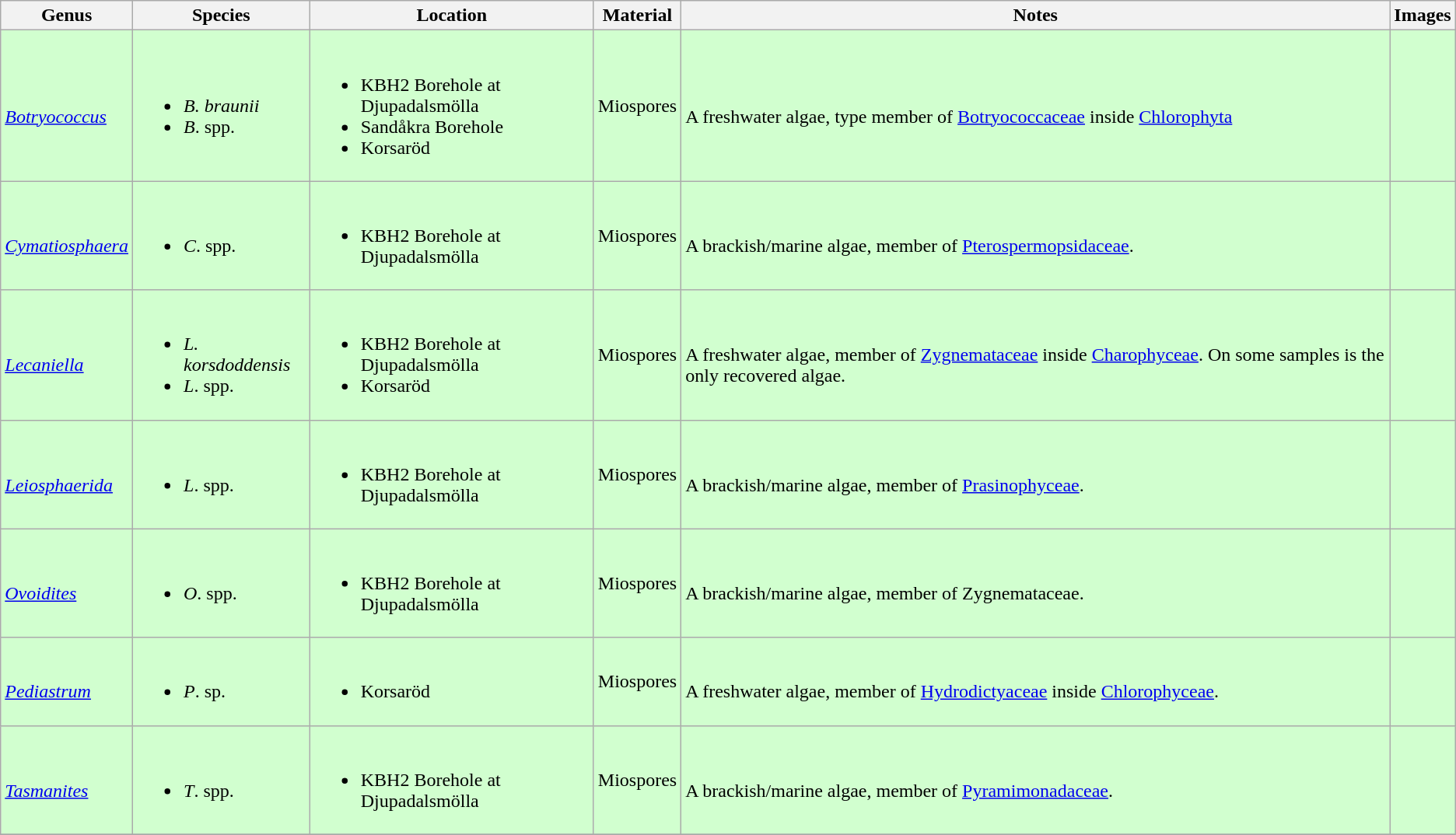<table class="wikitable sortable">
<tr>
<th>Genus</th>
<th>Species</th>
<th>Location</th>
<th>Material</th>
<th>Notes</th>
<th>Images</th>
</tr>
<tr>
<td style="background:#D1FFCF;"><br><em><a href='#'>Botryococcus</a></em></td>
<td style="background:#D1FFCF;"><br><ul><li><em>B. braunii</em></li><li><em>B</em>. spp.</li></ul></td>
<td style="background:#D1FFCF;"><br><ul><li>KBH2 Borehole at Djupadalsmölla</li><li>Sandåkra Borehole</li><li>Korsaröd</li></ul></td>
<td style="background:#D1FFCF;">Miospores</td>
<td style="background:#D1FFCF;"><br>A freshwater algae, type member of <a href='#'>Botryococcaceae</a> inside <a href='#'>Chlorophyta</a></td>
<td style="background:#D1FFCF;"><br></td>
</tr>
<tr>
<td style="background:#D1FFCF;"><br><em><a href='#'>Cymatiosphaera</a></em></td>
<td style="background:#D1FFCF;"><br><ul><li><em>C</em>. spp.</li></ul></td>
<td style="background:#D1FFCF;"><br><ul><li>KBH2 Borehole at Djupadalsmölla</li></ul></td>
<td style="background:#D1FFCF;">Miospores</td>
<td style="background:#D1FFCF;"><br>A brackish/marine algae, member of <a href='#'>Pterospermopsidaceae</a>.</td>
<td style="background:#D1FFCF;"></td>
</tr>
<tr>
<td style="background:#D1FFCF;"><br><em><a href='#'>Lecaniella</a></em></td>
<td style="background:#D1FFCF;"><br><ul><li><em>L. korsdoddensis</em></li><li><em>L</em>. spp.</li></ul></td>
<td style="background:#D1FFCF;"><br><ul><li>KBH2 Borehole at Djupadalsmölla</li><li>Korsaröd</li></ul></td>
<td style="background:#D1FFCF;">Miospores</td>
<td style="background:#D1FFCF;"><br>A freshwater algae, member of <a href='#'>Zygnemataceae</a> inside <a href='#'>Charophyceae</a>. On some samples is the only recovered algae.</td>
<td style="background:#D1FFCF;"></td>
</tr>
<tr>
<td style="background:#D1FFCF;"><br><em><a href='#'>Leiosphaerida</a></em></td>
<td style="background:#D1FFCF;"><br><ul><li><em>L</em>. spp.</li></ul></td>
<td style="background:#D1FFCF;"><br><ul><li>KBH2 Borehole at Djupadalsmölla</li></ul></td>
<td style="background:#D1FFCF;">Miospores</td>
<td style="background:#D1FFCF;"><br>A brackish/marine algae, member of <a href='#'>Prasinophyceae</a>.</td>
<td style="background:#D1FFCF;"></td>
</tr>
<tr>
<td style="background:#D1FFCF;"><br><em><a href='#'>Ovoidites</a></em></td>
<td style="background:#D1FFCF;"><br><ul><li><em>O</em>. spp.</li></ul></td>
<td style="background:#D1FFCF;"><br><ul><li>KBH2 Borehole at Djupadalsmölla</li></ul></td>
<td style="background:#D1FFCF;">Miospores</td>
<td style="background:#D1FFCF;"><br>A brackish/marine algae, member of Zygnemataceae.</td>
<td style="background:#D1FFCF;"></td>
</tr>
<tr>
<td style="background:#D1FFCF;"><br><em><a href='#'>Pediastrum</a></em></td>
<td style="background:#D1FFCF;"><br><ul><li><em>P</em>. sp.</li></ul></td>
<td style="background:#D1FFCF;"><br><ul><li>Korsaröd</li></ul></td>
<td style="background:#D1FFCF;">Miospores</td>
<td style="background:#D1FFCF;"><br>A freshwater algae, member of <a href='#'>Hydrodictyaceae</a> inside <a href='#'>Chlorophyceae</a>.</td>
<td style="background:#D1FFCF;"><br></td>
</tr>
<tr>
<td style="background:#D1FFCF;"><br><em><a href='#'>Tasmanites</a></em></td>
<td style="background:#D1FFCF;"><br><ul><li><em>T</em>. spp.</li></ul></td>
<td style="background:#D1FFCF;"><br><ul><li>KBH2 Borehole at Djupadalsmölla</li></ul></td>
<td style="background:#D1FFCF;">Miospores</td>
<td style="background:#D1FFCF;"><br>A brackish/marine algae, member of <a href='#'>Pyramimonadaceae</a>.</td>
<td style="background:#D1FFCF;"></td>
</tr>
<tr>
</tr>
</table>
